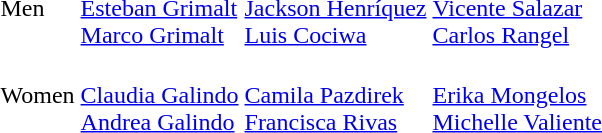<table>
<tr>
<td>Men<br></td>
<td><br><a href='#'>Esteban Grimalt</a><br><a href='#'>Marco Grimalt</a></td>
<td><br><a href='#'>Jackson Henríquez</a><br><a href='#'>Luis Cociwa</a></td>
<td><br><a href='#'>Vicente Salazar</a><br><a href='#'>Carlos Rangel</a></td>
</tr>
<tr>
<td>Women<br></td>
<td><br><a href='#'>Claudia Galindo</a><br><a href='#'>Andrea Galindo</a></td>
<td><br><a href='#'>Camila Pazdirek</a><br><a href='#'>Francisca Rivas</a></td>
<td><br><a href='#'>Erika Mongelos</a><br><a href='#'>Michelle Valiente</a></td>
</tr>
</table>
